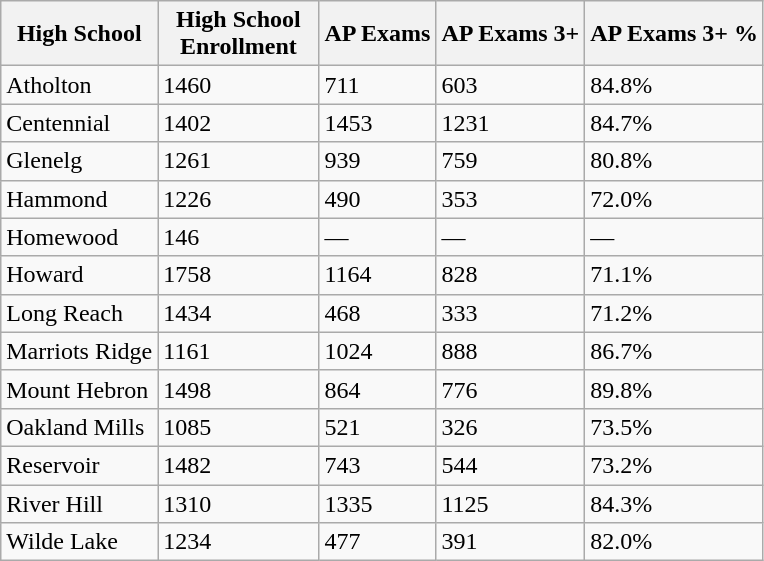<table class="wikitable sortable">
<tr>
<th>High School</th>
<th scope="col" style="width: 100px;">High School Enrollment</th>
<th>AP Exams</th>
<th>AP Exams 3+</th>
<th>AP Exams 3+ %</th>
</tr>
<tr>
<td>Atholton</td>
<td>1460</td>
<td>711</td>
<td>603</td>
<td>84.8%</td>
</tr>
<tr>
<td>Centennial</td>
<td>1402</td>
<td>1453</td>
<td>1231</td>
<td>84.7%</td>
</tr>
<tr>
<td>Glenelg</td>
<td>1261</td>
<td>939</td>
<td>759</td>
<td>80.8%</td>
</tr>
<tr>
<td>Hammond</td>
<td>1226</td>
<td>490</td>
<td>353</td>
<td>72.0%</td>
</tr>
<tr>
<td>Homewood</td>
<td>146</td>
<td>—</td>
<td>—</td>
<td>—</td>
</tr>
<tr>
<td>Howard</td>
<td>1758</td>
<td>1164</td>
<td>828</td>
<td>71.1%</td>
</tr>
<tr>
<td>Long Reach</td>
<td>1434</td>
<td>468</td>
<td>333</td>
<td>71.2%</td>
</tr>
<tr>
<td>Marriots Ridge</td>
<td>1161</td>
<td>1024</td>
<td>888</td>
<td>86.7%</td>
</tr>
<tr>
<td>Mount Hebron</td>
<td>1498</td>
<td>864</td>
<td>776</td>
<td>89.8%</td>
</tr>
<tr>
<td>Oakland Mills</td>
<td>1085</td>
<td>521</td>
<td>326</td>
<td>73.5%</td>
</tr>
<tr>
<td>Reservoir</td>
<td>1482</td>
<td>743</td>
<td>544</td>
<td>73.2%</td>
</tr>
<tr>
<td>River Hill</td>
<td>1310</td>
<td>1335</td>
<td>1125</td>
<td>84.3%</td>
</tr>
<tr>
<td>Wilde Lake</td>
<td>1234</td>
<td>477</td>
<td>391</td>
<td>82.0%</td>
</tr>
</table>
